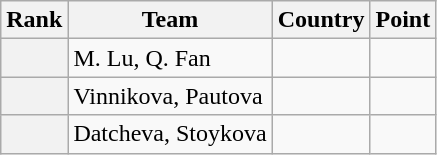<table class="wikitable sortable">
<tr>
<th>Rank</th>
<th>Team</th>
<th>Country</th>
<th>Point</th>
</tr>
<tr>
<th></th>
<td>M. Lu, Q. Fan</td>
<td></td>
<td></td>
</tr>
<tr>
<th></th>
<td>Vinnikova, Pautova</td>
<td></td>
<td></td>
</tr>
<tr>
<th></th>
<td>Datcheva, Stoykova</td>
<td></td>
<td></td>
</tr>
</table>
